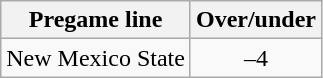<table class="wikitable" style="margin-right: auto; margin-right: auto; border: none;">
<tr align="center">
<th style=>Pregame line</th>
<th style=>Over/under</th>
</tr>
<tr align="center">
<td>New Mexico State</td>
<td>–4</td>
</tr>
</table>
